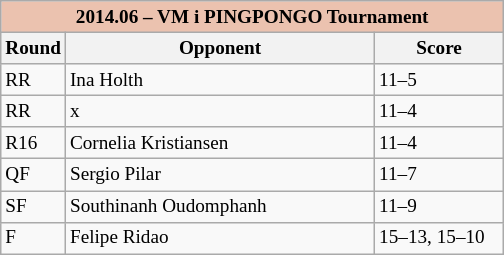<table class=wikitable style=font-size:80%>
<tr>
<td colspan=3 align=center bgcolor=#ebc2af><strong>2014.06 – VM i PINGPONGO Tournament</strong></td>
</tr>
<tr>
<th>Round</th>
<th width=200>Opponent</th>
<th width=80>Score</th>
</tr>
<tr>
<td>RR</td>
<td> Ina Holth</td>
<td>11–5</td>
</tr>
<tr>
<td>RR</td>
<td> x</td>
<td>11–4</td>
</tr>
<tr>
<td>R16</td>
<td> Cornelia Kristiansen</td>
<td>11–4</td>
</tr>
<tr>
<td>QF</td>
<td> Sergio Pilar</td>
<td>11–7</td>
</tr>
<tr>
<td>SF</td>
<td> Southinanh Oudomphanh</td>
<td>11–9</td>
</tr>
<tr>
<td>F</td>
<td> Felipe Ridao</td>
<td>15–13, 15–10</td>
</tr>
</table>
